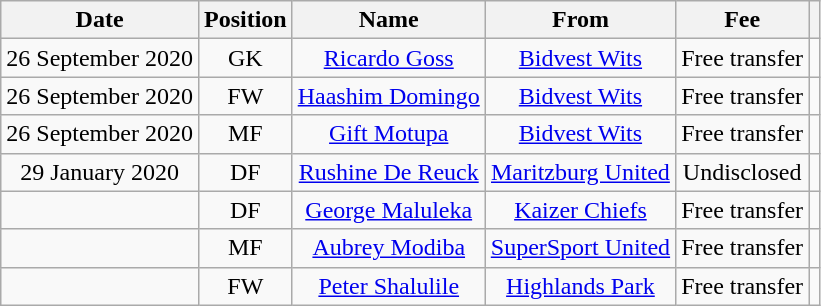<table class="wikitable" style="text-align:center;">
<tr>
<th>Date</th>
<th>Position</th>
<th>Name</th>
<th>From</th>
<th>Fee</th>
<th></th>
</tr>
<tr>
<td>26 September 2020</td>
<td>GK</td>
<td><a href='#'>Ricardo Goss</a></td>
<td><a href='#'>Bidvest Wits</a></td>
<td>Free transfer</td>
<td></td>
</tr>
<tr>
<td>26 September 2020</td>
<td>FW</td>
<td><a href='#'>Haashim Domingo</a></td>
<td><a href='#'>Bidvest Wits</a></td>
<td>Free transfer</td>
<td></td>
</tr>
<tr>
<td>26 September 2020</td>
<td>MF</td>
<td><a href='#'>Gift Motupa</a></td>
<td><a href='#'>Bidvest Wits</a></td>
<td>Free transfer</td>
<td></td>
</tr>
<tr>
<td>29 January 2020</td>
<td>DF</td>
<td><a href='#'>Rushine De Reuck</a></td>
<td><a href='#'>Maritzburg United</a></td>
<td>Undisclosed</td>
<td></td>
</tr>
<tr>
<td></td>
<td>DF</td>
<td><a href='#'>George Maluleka</a></td>
<td><a href='#'>Kaizer Chiefs</a></td>
<td>Free transfer</td>
<td></td>
</tr>
<tr>
<td></td>
<td>MF</td>
<td><a href='#'>Aubrey Modiba</a></td>
<td><a href='#'>SuperSport United</a></td>
<td>Free transfer</td>
<td></td>
</tr>
<tr>
<td></td>
<td>FW</td>
<td> <a href='#'>Peter Shalulile</a></td>
<td><a href='#'>Highlands Park</a></td>
<td>Free transfer</td>
<td></td>
</tr>
</table>
